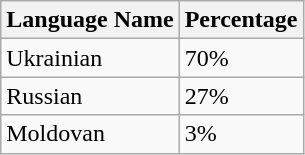<table class="wikitable sortable">
<tr>
<th>Language Name</th>
<th>Percentage</th>
</tr>
<tr>
<td>Ukrainian</td>
<td>70%</td>
</tr>
<tr>
<td>Russian</td>
<td>27%</td>
</tr>
<tr>
<td>Moldovan</td>
<td>3%</td>
</tr>
</table>
